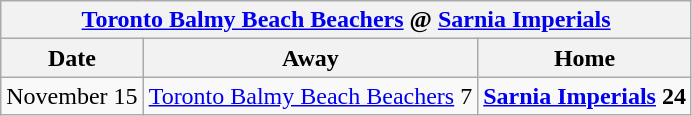<table class="wikitable">
<tr>
<th colspan=4><a href='#'>Toronto Balmy Beach Beachers</a> @ <a href='#'>Sarnia Imperials</a></th>
</tr>
<tr>
<th>Date</th>
<th>Away</th>
<th>Home</th>
</tr>
<tr>
<td>November 15</td>
<td><a href='#'>Toronto Balmy Beach Beachers</a> 7</td>
<td><strong><a href='#'>Sarnia Imperials</a> 24</strong></td>
</tr>
</table>
